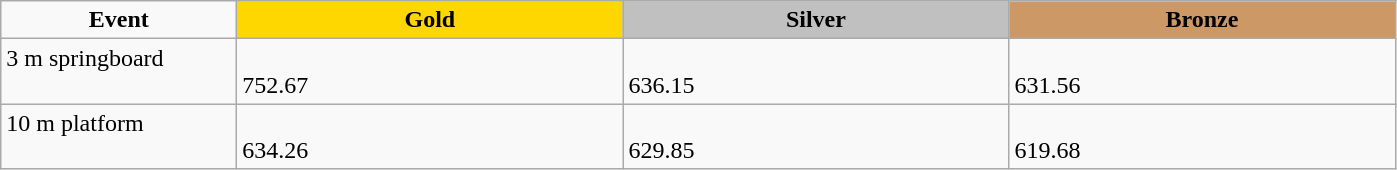<table class="wikitable" style="text-align:left">
<tr align="center">
<td width=150><strong>Event</strong></td>
<td width=250 bgcolor=gold><strong>Gold</strong></td>
<td width=250 bgcolor=silver><strong>Silver</strong></td>
<td width=250 bgcolor=CC9966><strong>Bronze</strong></td>
</tr>
<tr valign="top">
<td>3 m springboard<br><div></div></td>
<td><br>752.67</td>
<td> <br>636.15</td>
<td><br> 631.56</td>
</tr>
<tr valign="top">
<td>10 m platform<br><div></div></td>
<td><br>634.26</td>
<td> <br> 629.85</td>
<td><br> 619.68</td>
</tr>
</table>
